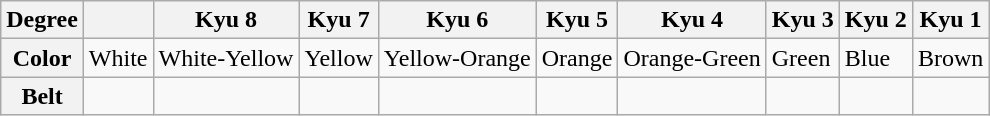<table class="wikitable">
<tr>
<th>Degree</th>
<th></th>
<th>Kyu 8</th>
<th>Kyu 7</th>
<th>Kyu 6</th>
<th>Kyu 5</th>
<th>Kyu 4</th>
<th>Kyu 3</th>
<th>Kyu 2</th>
<th>Kyu 1</th>
</tr>
<tr>
<th>Color</th>
<td>White</td>
<td>White-Yellow</td>
<td>Yellow</td>
<td>Yellow-Orange</td>
<td>Orange</td>
<td>Orange-Green</td>
<td>Green</td>
<td>Blue</td>
<td>Brown</td>
</tr>
<tr>
<th>Belt</th>
<td></td>
<td></td>
<td></td>
<td></td>
<td></td>
<td></td>
<td></td>
<td></td>
<td></td>
</tr>
</table>
